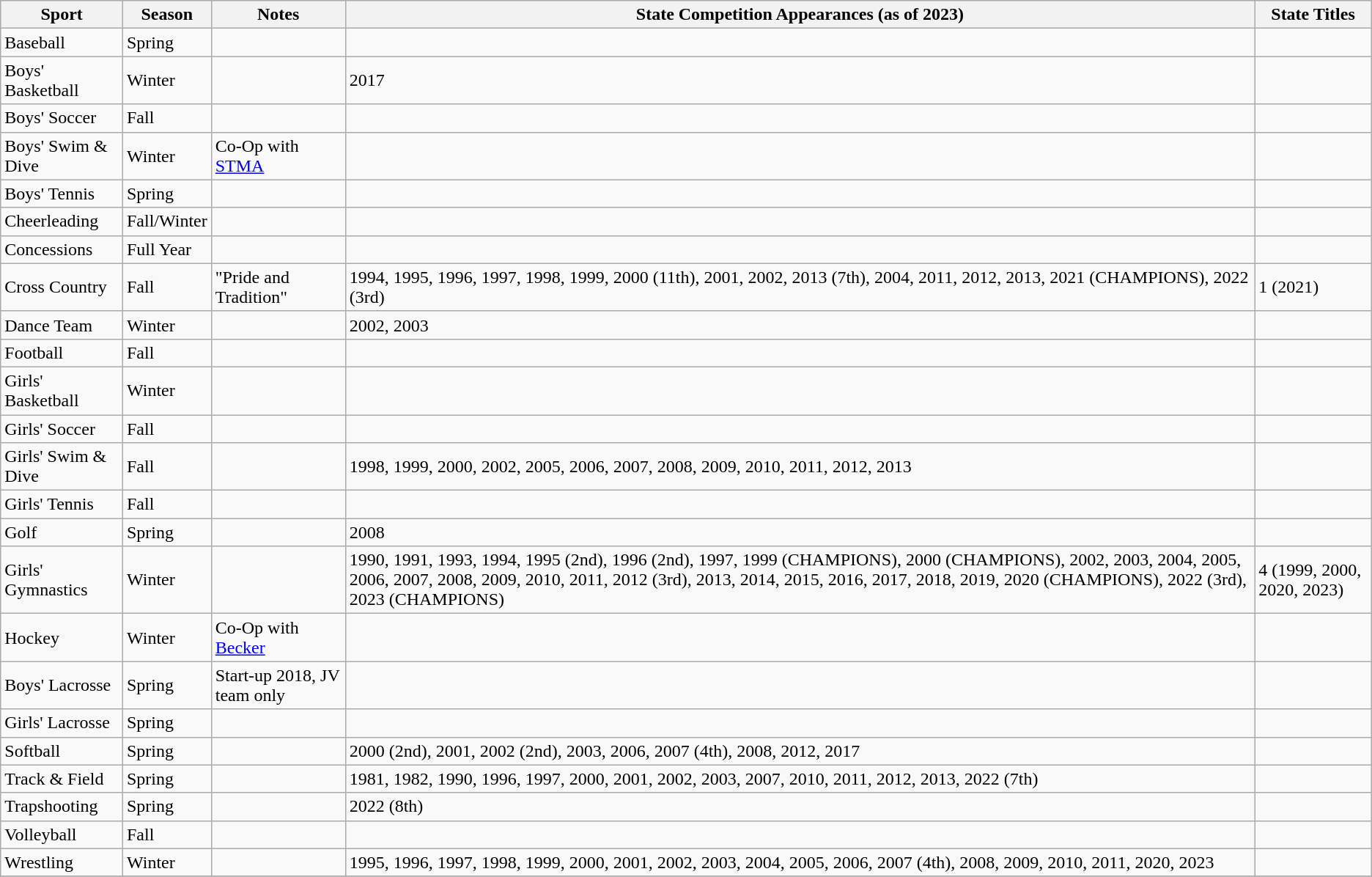<table class="wikitable sortable">
<tr>
<th>Sport</th>
<th class="unsortable">Season</th>
<th class="unsortable">Notes</th>
<th>State Competition Appearances (as of 2023)</th>
<th>State Titles</th>
</tr>
<tr>
<td>Baseball</td>
<td>Spring</td>
<td></td>
<td></td>
<td></td>
</tr>
<tr>
<td>Boys' Basketball</td>
<td>Winter</td>
<td></td>
<td>2017</td>
<td></td>
</tr>
<tr>
<td>Boys' Soccer</td>
<td>Fall</td>
<td></td>
<td></td>
<td></td>
</tr>
<tr>
<td>Boys' Swim & Dive</td>
<td>Winter</td>
<td>Co-Op with <a href='#'>STMA</a></td>
<td></td>
<td></td>
</tr>
<tr>
<td>Boys' Tennis</td>
<td>Spring</td>
<td></td>
<td></td>
<td></td>
</tr>
<tr>
<td>Cheerleading</td>
<td>Fall/Winter</td>
<td></td>
<td></td>
<td></td>
</tr>
<tr>
<td>Concessions</td>
<td>Full Year</td>
<td></td>
<td></td>
<td></td>
</tr>
<tr>
<td>Cross Country</td>
<td>Fall</td>
<td>"Pride and Tradition"</td>
<td>1994, 1995, 1996, 1997, 1998, 1999, 2000 (11th), 2001, 2002, 2013 (7th), 2004, 2011, 2012, 2013, 2021 (CHAMPIONS), 2022 (3rd)</td>
<td>1 (2021)</td>
</tr>
<tr>
<td>Dance Team</td>
<td>Winter</td>
<td></td>
<td>2002, 2003</td>
<td></td>
</tr>
<tr>
<td>Football</td>
<td>Fall</td>
<td></td>
<td></td>
<td></td>
</tr>
<tr>
<td>Girls' Basketball</td>
<td>Winter</td>
<td></td>
<td></td>
<td></td>
</tr>
<tr>
<td>Girls' Soccer</td>
<td>Fall</td>
<td></td>
<td></td>
<td></td>
</tr>
<tr>
<td>Girls' Swim & Dive</td>
<td>Fall</td>
<td></td>
<td>1998, 1999, 2000, 2002, 2005, 2006, 2007, 2008, 2009, 2010, 2011, 2012, 2013</td>
<td></td>
</tr>
<tr>
<td>Girls' Tennis</td>
<td>Fall</td>
<td></td>
<td></td>
<td></td>
</tr>
<tr>
<td>Golf</td>
<td>Spring</td>
<td></td>
<td>2008</td>
<td></td>
</tr>
<tr>
<td>Girls' Gymnastics</td>
<td>Winter</td>
<td></td>
<td>1990, 1991, 1993, 1994, 1995 (2nd), 1996 (2nd), 1997, 1999 (CHAMPIONS), 2000 (CHAMPIONS), 2002, 2003, 2004, 2005, 2006, 2007, 2008, 2009, 2010, 2011, 2012 (3rd), 2013, 2014, 2015, 2016, 2017, 2018, 2019, 2020 (CHAMPIONS), 2022 (3rd), 2023 (CHAMPIONS)</td>
<td>4 (1999, 2000, 2020, 2023)</td>
</tr>
<tr>
<td>Hockey</td>
<td>Winter</td>
<td>Co-Op with <a href='#'>Becker</a></td>
<td></td>
<td></td>
</tr>
<tr>
<td>Boys' Lacrosse</td>
<td>Spring</td>
<td>Start-up 2018, JV team only</td>
<td></td>
<td></td>
</tr>
<tr>
<td>Girls' Lacrosse</td>
<td>Spring</td>
<td></td>
<td></td>
</tr>
<tr>
<td>Softball</td>
<td>Spring</td>
<td></td>
<td>2000 (2nd), 2001, 2002 (2nd), 2003, 2006, 2007 (4th), 2008, 2012, 2017</td>
<td></td>
</tr>
<tr>
<td>Track & Field</td>
<td>Spring</td>
<td></td>
<td>1981, 1982, 1990, 1996, 1997, 2000, 2001, 2002, 2003, 2007, 2010, 2011, 2012, 2013, 2022 (7th)</td>
<td></td>
</tr>
<tr>
<td>Trapshooting</td>
<td>Spring</td>
<td></td>
<td>2022 (8th)</td>
<td></td>
</tr>
<tr>
<td>Volleyball</td>
<td>Fall</td>
<td></td>
<td></td>
<td></td>
</tr>
<tr>
<td>Wrestling</td>
<td>Winter</td>
<td></td>
<td>1995, 1996, 1997, 1998, 1999, 2000, 2001, 2002, 2003, 2004, 2005, 2006, 2007 (4th), 2008, 2009, 2010, 2011, 2020, 2023</td>
<td></td>
</tr>
<tr>
</tr>
</table>
